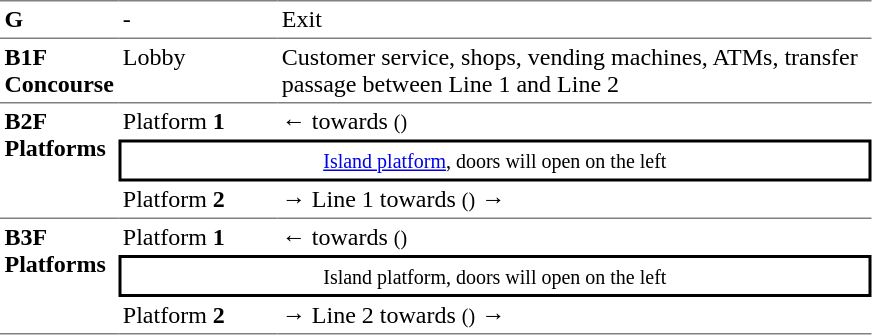<table table border=0 cellspacing=0 cellpadding=3>
<tr>
<td style="border-top:solid 1px gray;" width=50 valign=top><strong>G</strong></td>
<td style="border-top:solid 1px gray;" width=100 valign=top>-</td>
<td style="border-top:solid 1px gray;" width=390 valign=top>Exit</td>
</tr>
<tr>
<td style="border-bottom:solid 1px gray; border-top:solid 1px gray;" valign=top width=50><strong>B1F<br>Concourse</strong></td>
<td style="border-bottom:solid 1px gray; border-top:solid 1px gray;" valign=top width=100>Lobby</td>
<td style="border-bottom:solid 1px gray; border-top:solid 1px gray;" valign=top width=390>Customer service, shops, vending machines, ATMs, transfer passage between Line 1 and Line 2</td>
</tr>
<tr>
<td style="border-bottom:solid 1px gray;" rowspan=3 valign=top><strong>B2F<br>Platforms</strong></td>
<td>Platform <strong>1</strong></td>
<td>←  towards  <small>()</small></td>
</tr>
<tr>
<td style="border-right:solid 2px black;border-left:solid 2px black;border-top:solid 2px black;border-bottom:solid 2px black;text-align:center;" colspan=2><small><a href='#'>Island platform</a>, doors will open on the left</small></td>
</tr>
<tr>
<td style="border-bottom:solid 1px gray;">Platform <strong>2</strong></td>
<td style="border-bottom:solid 1px gray;"><span>→</span>  Line 1 towards  <small>()</small> →</td>
</tr>
<tr>
<td style="border-bottom:solid 1px gray;" rowspan=3 valign=top><strong>B3F<br>Platforms</strong></td>
<td>Platform <strong>1</strong></td>
<td>←  towards  <small>()</small></td>
</tr>
<tr>
<td style="border-right:solid 2px black;border-left:solid 2px black;border-top:solid 2px black;border-bottom:solid 2px black;text-align:center;" colspan=2><small>Island platform, doors will open on the left</small></td>
</tr>
<tr>
<td style="border-bottom:solid 1px gray;">Platform <strong>2</strong></td>
<td style="border-bottom:solid 1px gray;"><span>→</span>  Line 2 towards  <small>()</small> →</td>
</tr>
</table>
